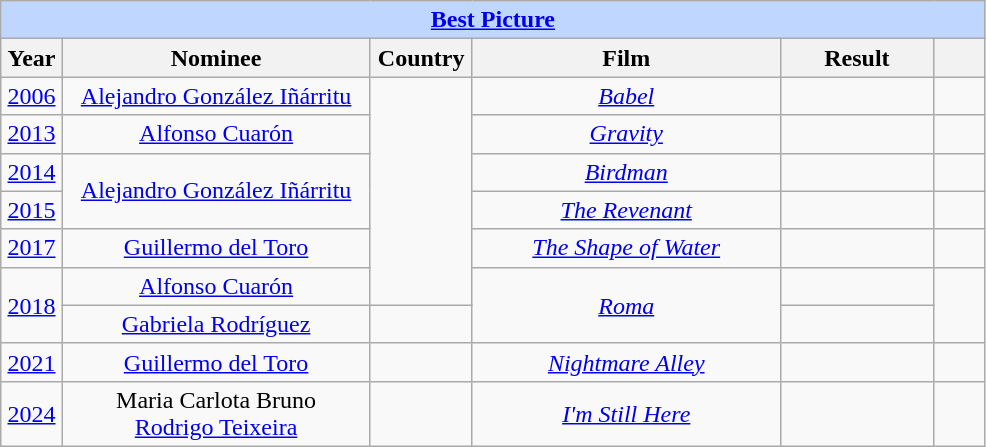<table class="wikitable" style="text-align: center">
<tr style="background:#bfd7ff;">
<td colspan="7" style="text-align:center;"><strong><a href='#'>Best Picture</a></strong></td>
</tr>
<tr style="background:#ebf5ff;">
<th width="6%" scope="col">Year</th>
<th width="30%" scope="col">Nominee</th>
<th width="10%" scope="col">Country</th>
<th width="30%" scope="col">Film</th>
<th width="15%" scope="col">Result</th>
<th width="5%" scope="col" class="unsortable"></th>
</tr>
<tr>
<td style="text-align: center"><a href='#'>2006</a></td>
<td><a href='#'>Alejandro González Iñárritu</a></td>
<td rowspan="6"></td>
<td><em><a href='#'>Babel</a></em></td>
<td></td>
<td></td>
</tr>
<tr>
<td style="text-align: center"><a href='#'>2013</a></td>
<td><a href='#'>Alfonso Cuarón</a></td>
<td><em><a href='#'>Gravity</a></em></td>
<td></td>
<td></td>
</tr>
<tr>
<td style="text-align: center"><a href='#'>2014</a></td>
<td rowspan="2"><a href='#'>Alejandro González Iñárritu</a></td>
<td><em><a href='#'>Birdman</a></em></td>
<td></td>
<td></td>
</tr>
<tr>
<td style="text-align: center"><a href='#'>2015</a></td>
<td><em><a href='#'>The Revenant</a></em></td>
<td></td>
<td></td>
</tr>
<tr>
<td style="text-align: center"><a href='#'>2017</a></td>
<td><a href='#'>Guillermo del Toro</a></td>
<td><em><a href='#'>The Shape of Water</a></em></td>
<td></td>
<td></td>
</tr>
<tr>
<td style="text-align: center" rowspan="2"><a href='#'>2018</a></td>
<td><a href='#'>Alfonso Cuarón</a></td>
<td rowspan="2"><em><a href='#'>Roma</a></em></td>
<td></td>
<td rowspan="2"></td>
</tr>
<tr>
<td><a href='#'>Gabriela Rodríguez</a></td>
<td></td>
<td></td>
</tr>
<tr>
<td style="text-align: center"><a href='#'>2021</a></td>
<td><a href='#'>Guillermo del Toro</a></td>
<td></td>
<td><em><a href='#'>Nightmare Alley</a></em></td>
<td></td>
<td></td>
</tr>
<tr>
<td style="text-align: center"><a href='#'>2024</a></td>
<td>Maria Carlota Bruno <br><a href='#'>Rodrigo Teixeira</a></td>
<td></td>
<td><em><a href='#'>I'm Still Here</a></em></td>
<td></td>
<td></td>
</tr>
</table>
